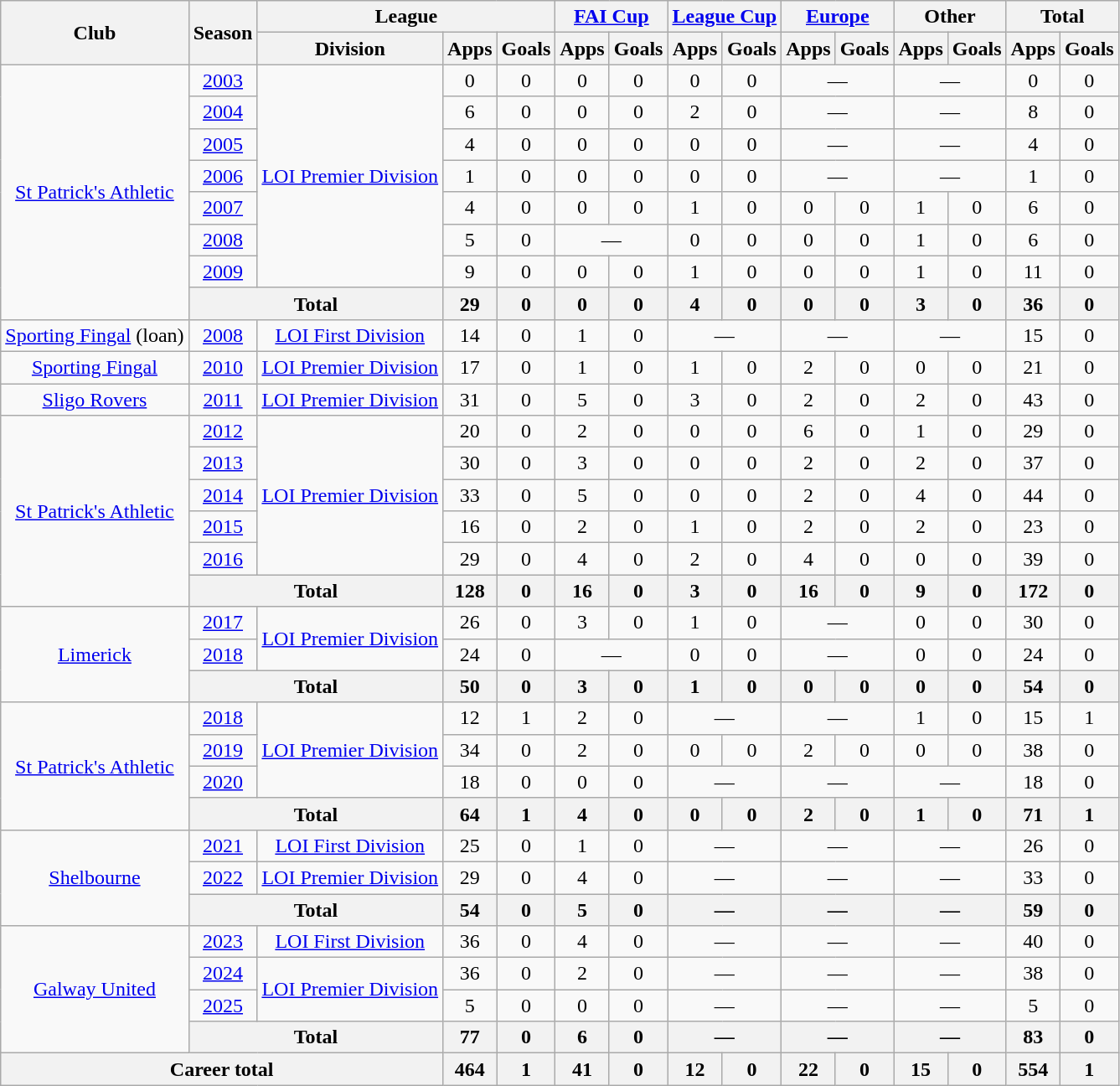<table class="wikitable" style="text-align:center">
<tr>
<th rowspan="2">Club</th>
<th rowspan="2">Season</th>
<th colspan="3">League</th>
<th colspan="2"><a href='#'>FAI Cup</a></th>
<th colspan="2"><a href='#'>League Cup</a></th>
<th colspan="2"><a href='#'>Europe</a></th>
<th colspan="2">Other</th>
<th colspan="2">Total</th>
</tr>
<tr>
<th>Division</th>
<th>Apps</th>
<th>Goals</th>
<th>Apps</th>
<th>Goals</th>
<th>Apps</th>
<th>Goals</th>
<th>Apps</th>
<th>Goals</th>
<th>Apps</th>
<th>Goals</th>
<th>Apps</th>
<th>Goals</th>
</tr>
<tr>
<td rowspan="8"><a href='#'>St Patrick's Athletic</a></td>
<td><a href='#'>2003</a></td>
<td rowspan="7"><a href='#'>LOI Premier Division</a></td>
<td>0</td>
<td>0</td>
<td>0</td>
<td>0</td>
<td>0</td>
<td>0</td>
<td colspan="2">—</td>
<td colspan="2">—</td>
<td>0</td>
<td>0</td>
</tr>
<tr>
<td><a href='#'>2004</a></td>
<td>6</td>
<td>0</td>
<td>0</td>
<td>0</td>
<td>2</td>
<td>0</td>
<td colspan="2">—</td>
<td colspan="2">—</td>
<td>8</td>
<td>0</td>
</tr>
<tr>
<td><a href='#'>2005</a></td>
<td>4</td>
<td>0</td>
<td>0</td>
<td>0</td>
<td>0</td>
<td>0</td>
<td colspan="2">—</td>
<td colspan="2">—</td>
<td>4</td>
<td>0</td>
</tr>
<tr>
<td><a href='#'>2006</a></td>
<td>1</td>
<td>0</td>
<td>0</td>
<td>0</td>
<td>0</td>
<td>0</td>
<td colspan="2">—</td>
<td colspan="2">—</td>
<td>1</td>
<td>0</td>
</tr>
<tr>
<td><a href='#'>2007</a></td>
<td>4</td>
<td>0</td>
<td>0</td>
<td>0</td>
<td>1</td>
<td>0</td>
<td>0</td>
<td>0</td>
<td>1</td>
<td>0</td>
<td>6</td>
<td>0</td>
</tr>
<tr>
<td><a href='#'>2008</a></td>
<td>5</td>
<td>0</td>
<td colspan="2">—</td>
<td>0</td>
<td>0</td>
<td>0</td>
<td>0</td>
<td>1</td>
<td>0</td>
<td>6</td>
<td>0</td>
</tr>
<tr>
<td><a href='#'>2009</a></td>
<td>9</td>
<td>0</td>
<td>0</td>
<td>0</td>
<td>1</td>
<td>0</td>
<td>0</td>
<td>0</td>
<td>1</td>
<td>0</td>
<td>11</td>
<td>0</td>
</tr>
<tr>
<th colspan="2">Total</th>
<th>29</th>
<th>0</th>
<th>0</th>
<th>0</th>
<th>4</th>
<th>0</th>
<th>0</th>
<th>0</th>
<th>3</th>
<th>0</th>
<th>36</th>
<th>0</th>
</tr>
<tr>
<td><a href='#'>Sporting Fingal</a> (loan)</td>
<td><a href='#'>2008</a></td>
<td><a href='#'>LOI First Division</a></td>
<td>14</td>
<td>0</td>
<td>1</td>
<td>0</td>
<td colspan="2">—</td>
<td colspan="2">—</td>
<td colspan="2">—</td>
<td>15</td>
<td>0</td>
</tr>
<tr>
<td><a href='#'>Sporting Fingal</a></td>
<td><a href='#'>2010</a></td>
<td><a href='#'>LOI Premier Division</a></td>
<td>17</td>
<td>0</td>
<td>1</td>
<td>0</td>
<td>1</td>
<td>0</td>
<td>2</td>
<td>0</td>
<td>0</td>
<td>0</td>
<td>21</td>
<td>0</td>
</tr>
<tr>
<td><a href='#'>Sligo Rovers</a></td>
<td><a href='#'>2011</a></td>
<td><a href='#'>LOI Premier Division</a></td>
<td>31</td>
<td>0</td>
<td>5</td>
<td>0</td>
<td>3</td>
<td>0</td>
<td>2</td>
<td>0</td>
<td>2</td>
<td>0</td>
<td>43</td>
<td>0</td>
</tr>
<tr>
<td rowspan="6"><a href='#'>St Patrick's Athletic</a></td>
<td><a href='#'>2012</a></td>
<td rowspan="5"><a href='#'>LOI Premier Division</a></td>
<td>20</td>
<td>0</td>
<td>2</td>
<td>0</td>
<td>0</td>
<td>0</td>
<td>6</td>
<td>0</td>
<td>1</td>
<td>0</td>
<td>29</td>
<td>0</td>
</tr>
<tr>
<td><a href='#'>2013</a></td>
<td>30</td>
<td>0</td>
<td>3</td>
<td>0</td>
<td>0</td>
<td>0</td>
<td>2</td>
<td>0</td>
<td>2</td>
<td>0</td>
<td>37</td>
<td>0</td>
</tr>
<tr>
<td><a href='#'>2014</a></td>
<td>33</td>
<td>0</td>
<td>5</td>
<td>0</td>
<td>0</td>
<td>0</td>
<td>2</td>
<td>0</td>
<td>4</td>
<td>0</td>
<td>44</td>
<td>0</td>
</tr>
<tr>
<td><a href='#'>2015</a></td>
<td>16</td>
<td>0</td>
<td>2</td>
<td>0</td>
<td>1</td>
<td>0</td>
<td>2</td>
<td>0</td>
<td>2</td>
<td>0</td>
<td>23</td>
<td>0</td>
</tr>
<tr>
<td><a href='#'>2016</a></td>
<td>29</td>
<td>0</td>
<td>4</td>
<td>0</td>
<td>2</td>
<td>0</td>
<td>4</td>
<td>0</td>
<td>0</td>
<td>0</td>
<td>39</td>
<td>0</td>
</tr>
<tr>
<th colspan="2">Total</th>
<th>128</th>
<th>0</th>
<th>16</th>
<th>0</th>
<th>3</th>
<th>0</th>
<th>16</th>
<th>0</th>
<th>9</th>
<th>0</th>
<th>172</th>
<th>0</th>
</tr>
<tr>
<td rowspan="3" valign=centre><a href='#'>Limerick</a></td>
<td><a href='#'>2017</a></td>
<td rowspan="2"><a href='#'>LOI Premier Division</a></td>
<td>26</td>
<td>0</td>
<td>3</td>
<td>0</td>
<td>1</td>
<td>0</td>
<td colspan="2">—</td>
<td>0</td>
<td>0</td>
<td>30</td>
<td>0</td>
</tr>
<tr>
<td><a href='#'>2018</a></td>
<td>24</td>
<td>0</td>
<td colspan="2">—</td>
<td>0</td>
<td>0</td>
<td colspan="2">—</td>
<td>0</td>
<td>0</td>
<td>24</td>
<td>0</td>
</tr>
<tr>
<th colspan="2">Total</th>
<th>50</th>
<th>0</th>
<th>3</th>
<th>0</th>
<th>1</th>
<th>0</th>
<th>0</th>
<th>0</th>
<th>0</th>
<th>0</th>
<th>54</th>
<th>0</th>
</tr>
<tr>
<td rowspan="4"><a href='#'>St Patrick's Athletic</a></td>
<td><a href='#'>2018</a></td>
<td rowspan="3"><a href='#'>LOI Premier Division</a></td>
<td>12</td>
<td>1</td>
<td>2</td>
<td>0</td>
<td colspan="2">—</td>
<td colspan="2">—</td>
<td>1</td>
<td>0</td>
<td>15</td>
<td>1</td>
</tr>
<tr>
<td><a href='#'>2019</a></td>
<td>34</td>
<td>0</td>
<td>2</td>
<td>0</td>
<td>0</td>
<td>0</td>
<td>2</td>
<td>0</td>
<td>0</td>
<td>0</td>
<td>38</td>
<td>0</td>
</tr>
<tr>
<td><a href='#'>2020</a></td>
<td>18</td>
<td>0</td>
<td>0</td>
<td>0</td>
<td colspan="2">—</td>
<td colspan="2">—</td>
<td colspan="2">—</td>
<td>18</td>
<td>0</td>
</tr>
<tr>
<th colspan="2">Total</th>
<th>64</th>
<th>1</th>
<th>4</th>
<th>0</th>
<th>0</th>
<th>0</th>
<th>2</th>
<th>0</th>
<th>1</th>
<th>0</th>
<th>71</th>
<th>1</th>
</tr>
<tr>
<td rowspan="3"><a href='#'>Shelbourne</a></td>
<td><a href='#'>2021</a></td>
<td><a href='#'>LOI First Division</a></td>
<td>25</td>
<td>0</td>
<td>1</td>
<td>0</td>
<td colspan="2">—</td>
<td colspan="2">—</td>
<td colspan="2">—</td>
<td>26</td>
<td>0</td>
</tr>
<tr>
<td><a href='#'>2022</a></td>
<td><a href='#'>LOI Premier Division</a></td>
<td>29</td>
<td>0</td>
<td>4</td>
<td>0</td>
<td colspan="2">—</td>
<td colspan="2">—</td>
<td colspan="2">—</td>
<td>33</td>
<td>0</td>
</tr>
<tr>
<th colspan="2">Total</th>
<th>54</th>
<th>0</th>
<th>5</th>
<th>0</th>
<th colspan="2">—</th>
<th colspan="2">—</th>
<th colspan="2">—</th>
<th>59</th>
<th>0</th>
</tr>
<tr>
<td rowspan="4"><a href='#'>Galway United</a></td>
<td><a href='#'>2023</a></td>
<td><a href='#'>LOI First Division</a></td>
<td>36</td>
<td>0</td>
<td>4</td>
<td>0</td>
<td colspan="2">—</td>
<td colspan="2">—</td>
<td colspan="2">—</td>
<td>40</td>
<td>0</td>
</tr>
<tr>
<td><a href='#'>2024</a></td>
<td rowspan="2"><a href='#'>LOI Premier Division</a></td>
<td>36</td>
<td>0</td>
<td>2</td>
<td>0</td>
<td colspan="2">—</td>
<td colspan="2">—</td>
<td colspan="2">—</td>
<td>38</td>
<td>0</td>
</tr>
<tr>
<td><a href='#'>2025</a></td>
<td>5</td>
<td>0</td>
<td>0</td>
<td>0</td>
<td colspan="2">—</td>
<td colspan="2">—</td>
<td colspan="2">—</td>
<td>5</td>
<td>0</td>
</tr>
<tr>
<th colspan="2">Total</th>
<th>77</th>
<th>0</th>
<th>6</th>
<th>0</th>
<th colspan="2">—</th>
<th colspan="2">—</th>
<th colspan="2">—</th>
<th>83</th>
<th>0</th>
</tr>
<tr>
<th colspan="3">Career total</th>
<th>464</th>
<th>1</th>
<th>41</th>
<th>0</th>
<th>12</th>
<th>0</th>
<th>22</th>
<th>0</th>
<th>15</th>
<th>0</th>
<th>554</th>
<th>1</th>
</tr>
</table>
